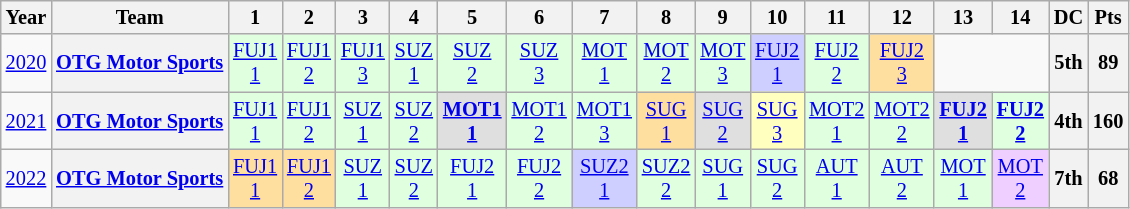<table class="wikitable" style="text-align:center; font-size:85%">
<tr>
<th>Year</th>
<th>Team</th>
<th>1</th>
<th>2</th>
<th>3</th>
<th>4</th>
<th>5</th>
<th>6</th>
<th>7</th>
<th>8</th>
<th>9</th>
<th>10</th>
<th>11</th>
<th>12</th>
<th>13</th>
<th>14</th>
<th>DC</th>
<th>Pts</th>
</tr>
<tr>
<td><a href='#'>2020</a></td>
<th nowrap><a href='#'>OTG Motor Sports</a></th>
<td style="background:#dfffdf;"><a href='#'>FUJ1<br>1</a><br></td>
<td style="background:#dfffdf;"><a href='#'>FUJ1<br>2</a><br></td>
<td style="background:#dfffdf;"><a href='#'>FUJ1<br>3</a><br></td>
<td style="background:#dfffdf;"><a href='#'>SUZ<br>1</a><br></td>
<td style="background:#dfffdf;"><a href='#'>SUZ<br>2</a><br></td>
<td style="background:#dfffdf;"><a href='#'>SUZ<br>3</a><br></td>
<td style="background:#dfffdf;"><a href='#'>MOT<br>1</a><br></td>
<td style="background:#dfffdf;"><a href='#'>MOT<br>2</a><br></td>
<td style="background:#dfffdf;"><a href='#'>MOT<br>3</a><br></td>
<td style="background:#cfcfff;"><a href='#'>FUJ2<br>1</a><br></td>
<td style="background:#dfffdf;"><a href='#'>FUJ2<br>2</a><br></td>
<td style="background:#ffdf9f;"><a href='#'>FUJ2<br>3</a><br></td>
<td colspan=2></td>
<th>5th</th>
<th>89</th>
</tr>
<tr>
<td><a href='#'>2021</a></td>
<th nowrap><a href='#'>OTG Motor Sports</a></th>
<td style="background:#dfffdf;"><a href='#'>FUJ1<br>1</a><br></td>
<td style="background:#dfffdf;"><a href='#'>FUJ1<br>2</a><br></td>
<td style="background:#dfffdf;"><a href='#'>SUZ<br>1</a><br></td>
<td style="background:#dfffdf;"><a href='#'>SUZ<br>2</a><br></td>
<td style="background:#dfdfdf;"><strong><a href='#'>MOT1<br>1</a></strong><br></td>
<td style="background:#dfffdf;"><a href='#'>MOT1<br>2</a><br></td>
<td style="background:#dfffdf;"><a href='#'>MOT1<br>3</a><br></td>
<td style="background:#ffdf9f;"><a href='#'>SUG<br>1</a><br></td>
<td style="background:#dfdfdf;"><a href='#'>SUG<br>2</a><br></td>
<td style="background:#ffffbf;"><a href='#'>SUG<br>3</a><br></td>
<td style="background:#dfffdf;"><a href='#'>MOT2<br>1</a><br></td>
<td style="background:#dfffdf;"><a href='#'>MOT2<br>2</a><br></td>
<td style="background:#dfdfdf;"><strong><a href='#'>FUJ2<br>1</a></strong><br></td>
<td style="background:#dfffdf;"><strong><a href='#'>FUJ2<br>2</a></strong><br></td>
<th>4th</th>
<th>160</th>
</tr>
<tr>
<td><a href='#'>2022</a></td>
<th nowrap><a href='#'>OTG Motor Sports</a></th>
<td style="background:#ffdf9f;"><a href='#'>FUJ1<br>1</a><br></td>
<td style="background:#ffdf9f;"><a href='#'>FUJ1<br>2</a><br></td>
<td style="background:#dfffdf;"><a href='#'>SUZ<br>1</a><br></td>
<td style="background:#dfffdf;"><a href='#'>SUZ<br>2</a><br></td>
<td style="background:#dfffdf;"><a href='#'>FUJ2<br>1</a><br></td>
<td style="background:#dfffdf;"><a href='#'>FUJ2<br>2</a><br></td>
<td style="background:#cfcfff;"><a href='#'>SUZ2<br>1</a><br></td>
<td style="background:#dfffdf;"><a href='#'>SUZ2<br>2</a><br></td>
<td style="background:#dfffdf;"><a href='#'>SUG<br>1</a><br></td>
<td style="background:#dfffdf;"><a href='#'>SUG<br>2</a><br></td>
<td style="background:#dfffdf;"><a href='#'>AUT<br>1</a><br></td>
<td style="background:#dfffdf;"><a href='#'>AUT<br>2</a><br></td>
<td style="background:#dfffdf;"><a href='#'>MOT<br>1</a><br></td>
<td style="background:#efcfff;"><a href='#'>MOT<br>2</a><br></td>
<th>7th</th>
<th>68</th>
</tr>
</table>
